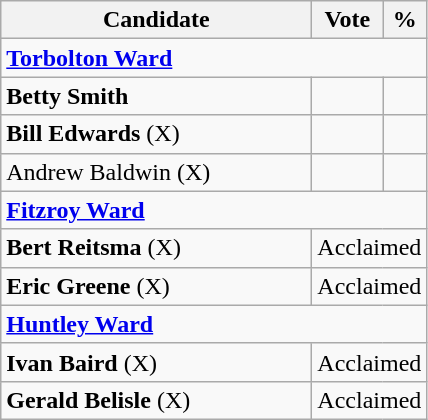<table class="wikitable">
<tr>
<th bgcolor="#DDDDFF" width="200px">Candidate</th>
<th bgcolor="#DDDDFF">Vote</th>
<th bgcolor="#DDDDFF">%</th>
</tr>
<tr>
<td colspan="4"><strong><a href='#'>Torbolton Ward</a></strong></td>
</tr>
<tr>
<td><strong>Betty Smith</strong></td>
<td></td>
<td></td>
</tr>
<tr>
<td><strong>Bill Edwards</strong> (X)</td>
<td></td>
<td></td>
</tr>
<tr>
<td>Andrew Baldwin (X)</td>
<td></td>
<td></td>
</tr>
<tr>
<td colspan="4"><strong><a href='#'>Fitzroy Ward</a></strong></td>
</tr>
<tr>
<td><strong>Bert Reitsma</strong> (X)</td>
<td colspan="2">Acclaimed</td>
</tr>
<tr>
<td><strong>Eric Greene</strong> (X)</td>
<td colspan="2">Acclaimed</td>
</tr>
<tr>
<td colspan="4"><strong><a href='#'>Huntley Ward</a></strong></td>
</tr>
<tr>
<td><strong>Ivan Baird</strong> (X)</td>
<td colspan="2">Acclaimed</td>
</tr>
<tr>
<td><strong>Gerald Belisle</strong> (X)</td>
<td colspan="2">Acclaimed</td>
</tr>
</table>
